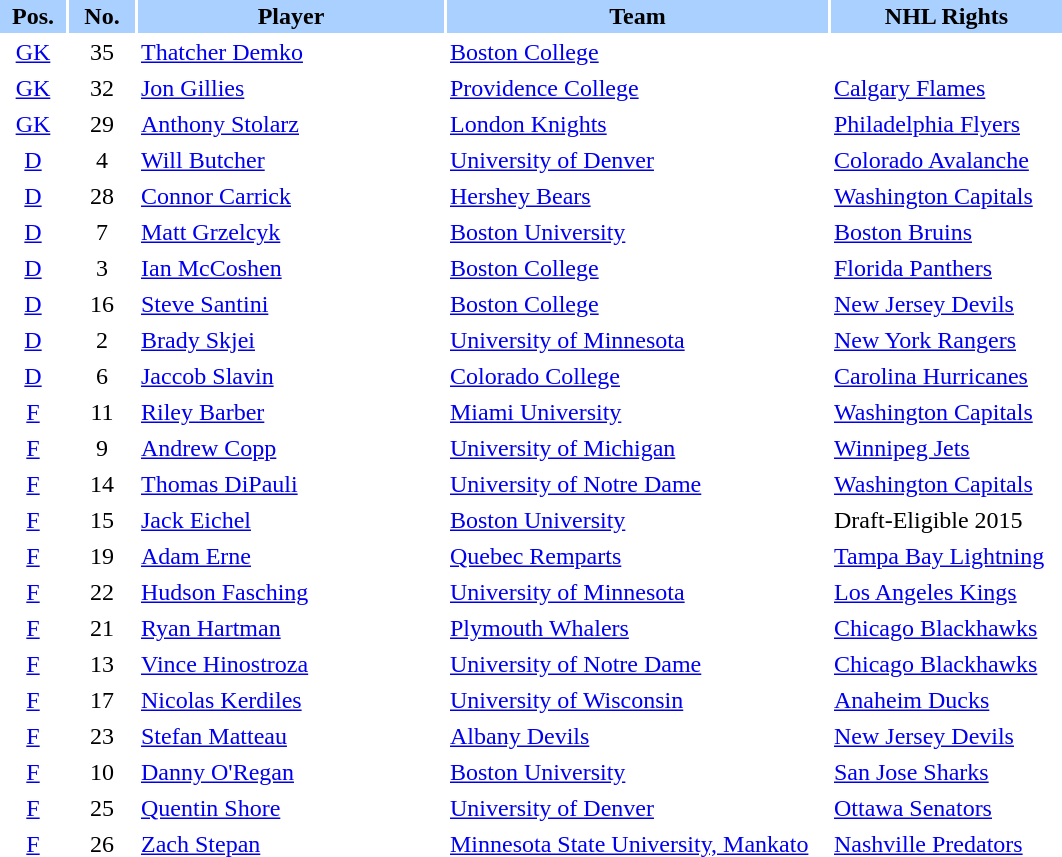<table border="0" cellspacing="2" cellpadding="2">
<tr bgcolor=AAD0FF>
<th width=40>Pos.</th>
<th width=40>No.</th>
<th width=200>Player</th>
<th width=250>Team</th>
<th width=150>NHL Rights</th>
</tr>
<tr>
<td style="text-align:center;"><a href='#'>GK</a></td>
<td style="text-align:center;">35</td>
<td><a href='#'>Thatcher Demko</a></td>
<td> <a href='#'>Boston College</a></td>
<td></td>
</tr>
<tr>
<td style="text-align:center;"><a href='#'>GK</a></td>
<td style="text-align:center;">32</td>
<td><a href='#'>Jon Gillies</a></td>
<td> <a href='#'>Providence College</a></td>
<td><a href='#'>Calgary Flames</a></td>
</tr>
<tr>
<td style="text-align:center;"><a href='#'>GK</a></td>
<td style="text-align:center;">29</td>
<td><a href='#'>Anthony Stolarz</a></td>
<td> <a href='#'>London Knights</a></td>
<td><a href='#'>Philadelphia Flyers</a></td>
</tr>
<tr>
<td style="text-align:center;"><a href='#'>D</a></td>
<td style="text-align:center;">4</td>
<td><a href='#'>Will Butcher</a></td>
<td> <a href='#'>University of Denver</a></td>
<td><a href='#'>Colorado Avalanche</a></td>
</tr>
<tr>
<td style="text-align:center;"><a href='#'>D</a></td>
<td style="text-align:center;">28</td>
<td><a href='#'>Connor Carrick</a></td>
<td> <a href='#'>Hershey Bears</a></td>
<td><a href='#'>Washington Capitals</a></td>
</tr>
<tr>
<td style="text-align:center;"><a href='#'>D</a></td>
<td style="text-align:center;">7</td>
<td><a href='#'>Matt Grzelcyk</a></td>
<td> <a href='#'>Boston University</a></td>
<td><a href='#'>Boston Bruins</a></td>
</tr>
<tr>
<td style="text-align:center;"><a href='#'>D</a></td>
<td style="text-align:center;">3</td>
<td><a href='#'>Ian McCoshen</a></td>
<td> <a href='#'>Boston College</a></td>
<td><a href='#'>Florida Panthers</a></td>
</tr>
<tr>
<td style="text-align:center;"><a href='#'>D</a></td>
<td style="text-align:center;">16</td>
<td><a href='#'>Steve Santini</a></td>
<td> <a href='#'>Boston College</a></td>
<td><a href='#'>New Jersey Devils</a></td>
</tr>
<tr>
<td style="text-align:center;"><a href='#'>D</a></td>
<td style="text-align:center;">2</td>
<td><a href='#'>Brady Skjei</a></td>
<td> <a href='#'>University of Minnesota</a></td>
<td><a href='#'>New York Rangers</a></td>
</tr>
<tr>
<td style="text-align:center;"><a href='#'>D</a></td>
<td style="text-align:center;">6</td>
<td><a href='#'>Jaccob Slavin</a></td>
<td> <a href='#'>Colorado College</a></td>
<td><a href='#'>Carolina Hurricanes</a></td>
</tr>
<tr>
<td style="text-align:center;"><a href='#'>F</a></td>
<td style="text-align:center;">11</td>
<td><a href='#'>Riley Barber</a></td>
<td> <a href='#'>Miami University</a></td>
<td><a href='#'>Washington Capitals</a></td>
</tr>
<tr>
<td style="text-align:center;"><a href='#'>F</a></td>
<td style="text-align:center;">9</td>
<td><a href='#'>Andrew Copp</a></td>
<td> <a href='#'>University of Michigan</a></td>
<td><a href='#'>Winnipeg Jets</a></td>
</tr>
<tr>
<td style="text-align:center;"><a href='#'>F</a></td>
<td style="text-align:center;">14</td>
<td><a href='#'>Thomas DiPauli</a></td>
<td> <a href='#'>University of Notre Dame</a></td>
<td><a href='#'>Washington Capitals</a></td>
</tr>
<tr>
<td style="text-align:center;"><a href='#'>F</a></td>
<td style="text-align:center;">15</td>
<td><a href='#'>Jack Eichel</a></td>
<td> <a href='#'>Boston University</a></td>
<td>Draft-Eligible 2015</td>
</tr>
<tr>
<td style="text-align:center;"><a href='#'>F</a></td>
<td style="text-align:center;">19</td>
<td><a href='#'>Adam Erne</a></td>
<td> <a href='#'>Quebec Remparts</a></td>
<td><a href='#'>Tampa Bay Lightning</a></td>
</tr>
<tr>
<td style="text-align:center;"><a href='#'>F</a></td>
<td style="text-align:center;">22</td>
<td><a href='#'>Hudson Fasching</a></td>
<td> <a href='#'>University of Minnesota</a></td>
<td><a href='#'>Los Angeles Kings</a></td>
</tr>
<tr>
<td style="text-align:center;"><a href='#'>F</a></td>
<td style="text-align:center;">21</td>
<td><a href='#'>Ryan Hartman</a></td>
<td> <a href='#'>Plymouth Whalers</a></td>
<td><a href='#'>Chicago Blackhawks</a></td>
</tr>
<tr>
<td style="text-align:center;"><a href='#'>F</a></td>
<td style="text-align:center;">13</td>
<td><a href='#'>Vince Hinostroza</a></td>
<td> <a href='#'>University of Notre Dame</a></td>
<td><a href='#'>Chicago Blackhawks</a></td>
</tr>
<tr>
<td style="text-align:center;"><a href='#'>F</a></td>
<td style="text-align:center;">17</td>
<td><a href='#'>Nicolas Kerdiles</a></td>
<td> <a href='#'>University of Wisconsin</a></td>
<td><a href='#'>Anaheim Ducks</a></td>
</tr>
<tr>
<td style="text-align:center;"><a href='#'>F</a></td>
<td style="text-align:center;">23</td>
<td><a href='#'>Stefan Matteau</a></td>
<td> <a href='#'>Albany Devils</a></td>
<td><a href='#'>New Jersey Devils</a></td>
</tr>
<tr>
<td style="text-align:center;"><a href='#'>F</a></td>
<td style="text-align:center;">10</td>
<td><a href='#'>Danny O'Regan</a></td>
<td> <a href='#'>Boston University</a></td>
<td><a href='#'>San Jose Sharks</a></td>
</tr>
<tr>
<td style="text-align:center;"><a href='#'>F</a></td>
<td style="text-align:center;">25</td>
<td><a href='#'>Quentin Shore</a></td>
<td> <a href='#'>University of Denver</a></td>
<td><a href='#'>Ottawa Senators</a></td>
</tr>
<tr>
<td style="text-align:center;"><a href='#'>F</a></td>
<td style="text-align:center;">26</td>
<td><a href='#'>Zach Stepan</a></td>
<td> <a href='#'>Minnesota State University, Mankato</a></td>
<td><a href='#'>Nashville Predators</a></td>
</tr>
</table>
